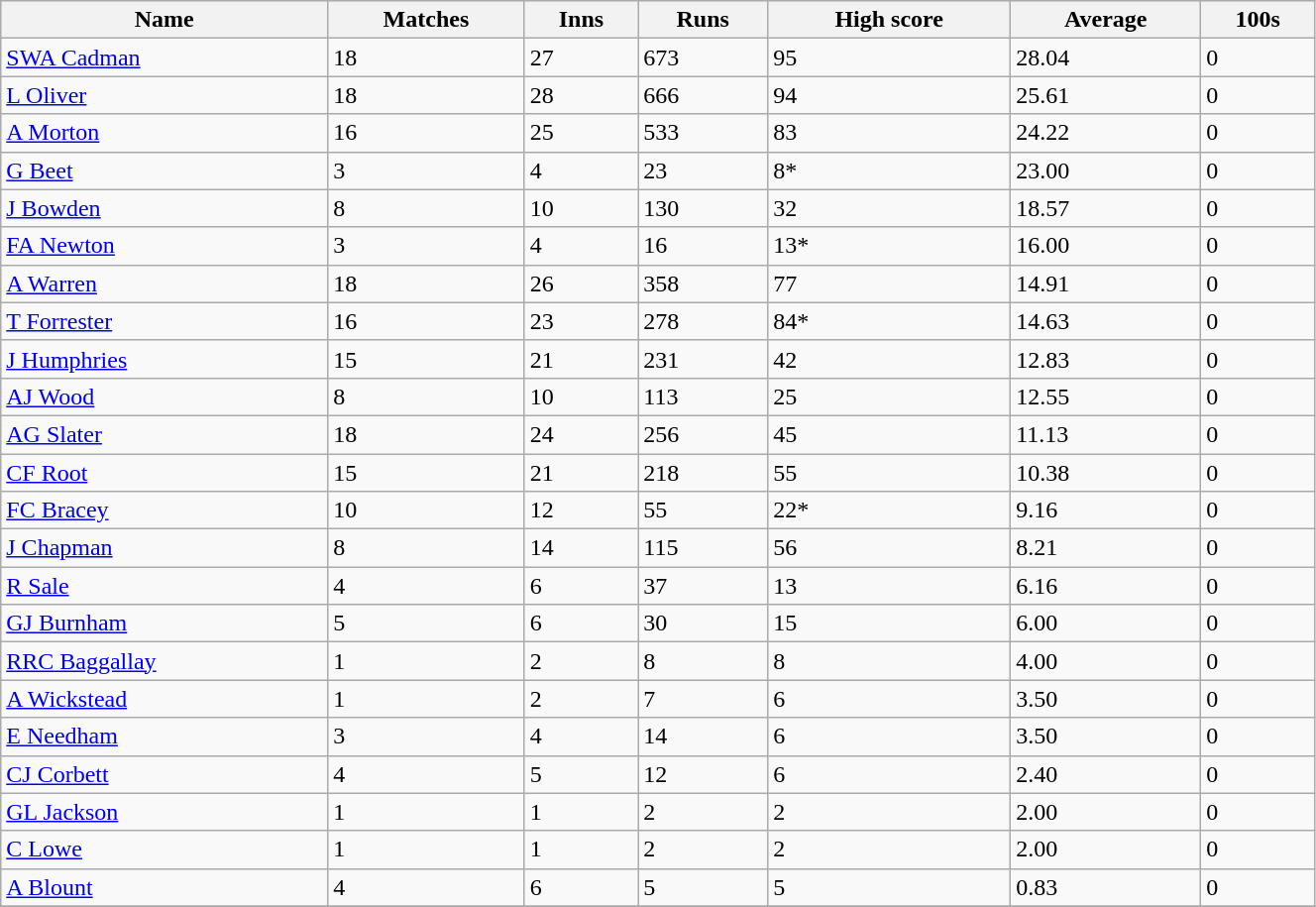<table class="wikitable sortable" width="70%">
<tr bgcolor="#efefef">
<th>Name</th>
<th>Matches</th>
<th>Inns</th>
<th>Runs</th>
<th>High score</th>
<th>Average</th>
<th>100s</th>
</tr>
<tr>
<td><a href='#'>SWA Cadman</a></td>
<td>18</td>
<td>27</td>
<td>673</td>
<td>95</td>
<td>28.04</td>
<td>0</td>
</tr>
<tr>
<td><a href='#'>L Oliver</a></td>
<td>18</td>
<td>28</td>
<td>666</td>
<td>94</td>
<td>25.61</td>
<td>0</td>
</tr>
<tr>
<td><a href='#'>A Morton</a></td>
<td>16</td>
<td>25</td>
<td>533</td>
<td>83</td>
<td>24.22</td>
<td>0</td>
</tr>
<tr>
<td><a href='#'>G Beet</a></td>
<td>3</td>
<td>4</td>
<td>23</td>
<td>8*</td>
<td>23.00</td>
<td>0</td>
</tr>
<tr>
<td><a href='#'>J Bowden</a></td>
<td>8</td>
<td>10</td>
<td>130</td>
<td>32</td>
<td>18.57</td>
<td>0</td>
</tr>
<tr>
<td><a href='#'>FA Newton</a></td>
<td>3</td>
<td>4</td>
<td>16</td>
<td>13*</td>
<td>16.00</td>
<td>0</td>
</tr>
<tr>
<td><a href='#'>A Warren</a></td>
<td>18</td>
<td>26</td>
<td>358</td>
<td>77</td>
<td>14.91</td>
<td>0</td>
</tr>
<tr>
<td><a href='#'>T Forrester</a></td>
<td>16</td>
<td>23</td>
<td>278</td>
<td>84*</td>
<td>14.63</td>
<td>0</td>
</tr>
<tr>
<td><a href='#'>J Humphries</a></td>
<td>15</td>
<td>21</td>
<td>231</td>
<td>42</td>
<td>12.83</td>
<td>0</td>
</tr>
<tr>
<td><a href='#'>AJ Wood</a></td>
<td>8</td>
<td>10</td>
<td>113</td>
<td>25</td>
<td>12.55</td>
<td>0</td>
</tr>
<tr>
<td><a href='#'>AG Slater</a></td>
<td>18</td>
<td>24</td>
<td>256</td>
<td>45</td>
<td>11.13</td>
<td>0</td>
</tr>
<tr>
<td><a href='#'>CF Root</a></td>
<td>15</td>
<td>21</td>
<td>218</td>
<td>55</td>
<td>10.38</td>
<td>0</td>
</tr>
<tr>
<td><a href='#'>FC Bracey</a></td>
<td>10</td>
<td>12</td>
<td>55</td>
<td>22*</td>
<td>9.16</td>
<td>0</td>
</tr>
<tr>
<td><a href='#'>J Chapman</a></td>
<td>8</td>
<td>14</td>
<td>115</td>
<td>56</td>
<td>8.21</td>
<td>0</td>
</tr>
<tr>
<td><a href='#'>R Sale</a></td>
<td>4</td>
<td>6</td>
<td>37</td>
<td>13</td>
<td>6.16</td>
<td>0</td>
</tr>
<tr>
<td><a href='#'>GJ Burnham</a></td>
<td>5</td>
<td>6</td>
<td>30</td>
<td>15</td>
<td>6.00</td>
<td>0</td>
</tr>
<tr>
<td><a href='#'>RRC Baggallay</a></td>
<td>1</td>
<td>2</td>
<td>8</td>
<td>8</td>
<td>4.00</td>
<td>0</td>
</tr>
<tr>
<td><a href='#'>A Wickstead</a></td>
<td>1</td>
<td>2</td>
<td>7</td>
<td>6</td>
<td>3.50</td>
<td>0</td>
</tr>
<tr>
<td><a href='#'>E Needham</a></td>
<td>3</td>
<td>4</td>
<td>14</td>
<td>6</td>
<td>3.50</td>
<td>0</td>
</tr>
<tr>
<td><a href='#'>CJ Corbett</a></td>
<td>4</td>
<td>5</td>
<td>12</td>
<td>6</td>
<td>2.40</td>
<td>0</td>
</tr>
<tr>
<td><a href='#'>GL Jackson</a></td>
<td>1</td>
<td>1</td>
<td>2</td>
<td>2</td>
<td>2.00</td>
<td>0</td>
</tr>
<tr>
<td><a href='#'>C Lowe</a></td>
<td>1</td>
<td>1</td>
<td>2</td>
<td>2</td>
<td>2.00</td>
<td>0</td>
</tr>
<tr>
<td><a href='#'>A Blount</a></td>
<td>4</td>
<td>6</td>
<td>5</td>
<td>5</td>
<td>0.83</td>
<td>0<br></td>
</tr>
<tr>
</tr>
</table>
